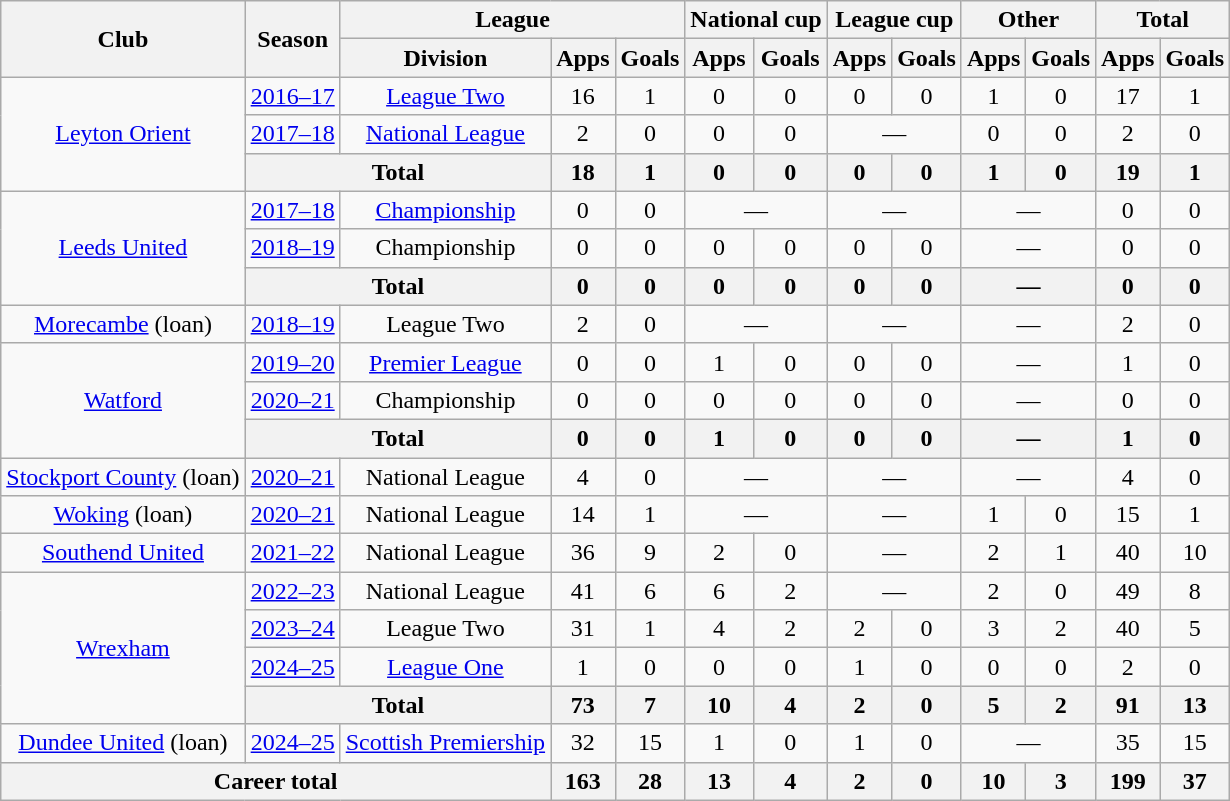<table class="wikitable" style="text-align:center">
<tr>
<th rowspan=2>Club</th>
<th rowspan=2>Season</th>
<th colspan=3>League</th>
<th colspan=2>National cup</th>
<th colspan=2>League cup</th>
<th colspan=2>Other</th>
<th colspan=2>Total</th>
</tr>
<tr>
<th>Division</th>
<th>Apps</th>
<th>Goals</th>
<th>Apps</th>
<th>Goals</th>
<th>Apps</th>
<th>Goals</th>
<th>Apps</th>
<th>Goals</th>
<th>Apps</th>
<th>Goals</th>
</tr>
<tr>
<td rowspan="3"><a href='#'>Leyton Orient</a></td>
<td><a href='#'>2016–17</a></td>
<td><a href='#'>League Two</a></td>
<td>16</td>
<td>1</td>
<td>0</td>
<td>0</td>
<td>0</td>
<td>0</td>
<td>1</td>
<td>0</td>
<td>17</td>
<td>1</td>
</tr>
<tr>
<td><a href='#'>2017–18</a></td>
<td><a href='#'>National League</a></td>
<td>2</td>
<td>0</td>
<td>0</td>
<td>0</td>
<td colspan="2">—</td>
<td>0</td>
<td>0</td>
<td>2</td>
<td>0</td>
</tr>
<tr>
<th colspan=2>Total</th>
<th>18</th>
<th>1</th>
<th>0</th>
<th>0</th>
<th>0</th>
<th>0</th>
<th>1</th>
<th>0</th>
<th>19</th>
<th>1</th>
</tr>
<tr>
<td rowspan="3"><a href='#'>Leeds United</a></td>
<td><a href='#'>2017–18</a></td>
<td><a href='#'>Championship</a></td>
<td>0</td>
<td>0</td>
<td colspan="2">—</td>
<td colspan="2">—</td>
<td colspan="2">—</td>
<td>0</td>
<td>0</td>
</tr>
<tr>
<td><a href='#'>2018–19</a></td>
<td>Championship</td>
<td>0</td>
<td>0</td>
<td>0</td>
<td>0</td>
<td>0</td>
<td>0</td>
<td colspan="2">—</td>
<td>0</td>
<td>0</td>
</tr>
<tr>
<th colspan=2>Total</th>
<th>0</th>
<th>0</th>
<th>0</th>
<th>0</th>
<th>0</th>
<th>0</th>
<th colspan="2">—</th>
<th>0</th>
<th>0</th>
</tr>
<tr>
<td rowspan="1"><a href='#'>Morecambe</a> (loan)</td>
<td><a href='#'>2018–19</a></td>
<td>League Two</td>
<td>2</td>
<td>0</td>
<td colspan="2">—</td>
<td colspan="2">—</td>
<td colspan="2">—</td>
<td>2</td>
<td>0</td>
</tr>
<tr>
<td rowspan="3"><a href='#'>Watford</a></td>
<td><a href='#'>2019–20</a></td>
<td><a href='#'>Premier League</a></td>
<td>0</td>
<td>0</td>
<td>1</td>
<td>0</td>
<td>0</td>
<td>0</td>
<td colspan="2">—</td>
<td>1</td>
<td>0</td>
</tr>
<tr>
<td><a href='#'>2020–21</a></td>
<td>Championship</td>
<td>0</td>
<td>0</td>
<td>0</td>
<td>0</td>
<td>0</td>
<td>0</td>
<td colspan="2">—</td>
<td>0</td>
<td>0</td>
</tr>
<tr>
<th colspan=2>Total</th>
<th>0</th>
<th>0</th>
<th>1</th>
<th>0</th>
<th>0</th>
<th>0</th>
<th colspan="2">—</th>
<th>1</th>
<th>0</th>
</tr>
<tr>
<td><a href='#'>Stockport County</a> (loan)</td>
<td><a href='#'>2020–21</a></td>
<td>National League</td>
<td>4</td>
<td>0</td>
<td colspan="2">—</td>
<td colspan="2">—</td>
<td colspan="2">—</td>
<td>4</td>
<td>0</td>
</tr>
<tr>
<td><a href='#'>Woking</a> (loan)</td>
<td><a href='#'>2020–21</a></td>
<td>National League</td>
<td>14</td>
<td>1</td>
<td colspan="2">—</td>
<td colspan="2">—</td>
<td>1</td>
<td>0</td>
<td>15</td>
<td>1</td>
</tr>
<tr>
<td><a href='#'>Southend United</a></td>
<td><a href='#'>2021–22</a></td>
<td>National League</td>
<td>36</td>
<td>9</td>
<td>2</td>
<td>0</td>
<td colspan="2">—</td>
<td>2</td>
<td>1</td>
<td>40</td>
<td>10</td>
</tr>
<tr>
<td rowspan="4"><a href='#'>Wrexham</a></td>
<td><a href='#'>2022–23</a></td>
<td>National League</td>
<td>41</td>
<td>6</td>
<td>6</td>
<td>2</td>
<td colspan="2">—</td>
<td>2</td>
<td>0</td>
<td>49</td>
<td>8</td>
</tr>
<tr>
<td><a href='#'>2023–24</a></td>
<td>League Two</td>
<td>31</td>
<td>1</td>
<td>4</td>
<td>2</td>
<td>2</td>
<td>0</td>
<td>3</td>
<td>2</td>
<td>40</td>
<td>5</td>
</tr>
<tr>
<td><a href='#'>2024–25</a></td>
<td><a href='#'>League One</a></td>
<td>1</td>
<td>0</td>
<td>0</td>
<td>0</td>
<td>1</td>
<td>0</td>
<td>0</td>
<td>0</td>
<td>2</td>
<td>0</td>
</tr>
<tr>
<th colspan="2">Total</th>
<th>73</th>
<th>7</th>
<th>10</th>
<th>4</th>
<th>2</th>
<th>0</th>
<th>5</th>
<th>2</th>
<th>91</th>
<th>13</th>
</tr>
<tr>
<td rowspan="1"><a href='#'>Dundee United</a> (loan)</td>
<td><a href='#'>2024–25</a></td>
<td><a href='#'>Scottish Premiership</a></td>
<td>32</td>
<td>15</td>
<td>1</td>
<td>0</td>
<td>1</td>
<td>0</td>
<td colspan="2">—</td>
<td>35</td>
<td>15</td>
</tr>
<tr>
<th colspan=3>Career total</th>
<th>163</th>
<th>28</th>
<th>13</th>
<th>4</th>
<th>2</th>
<th>0</th>
<th>10</th>
<th>3</th>
<th>199</th>
<th>37</th>
</tr>
</table>
